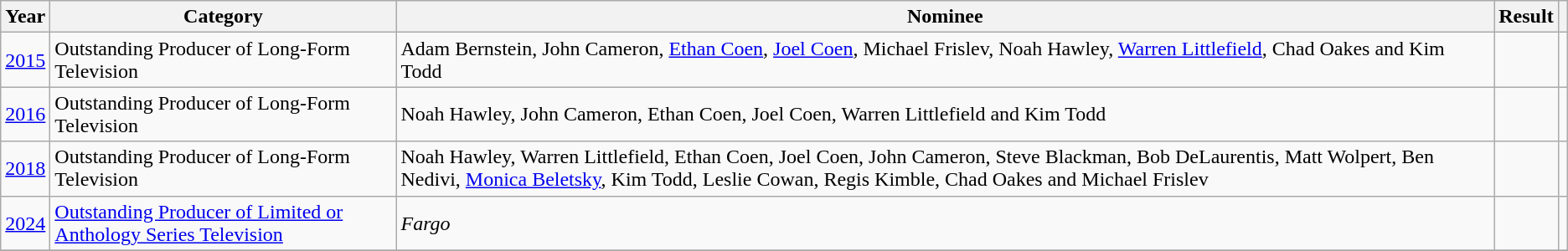<table class="wikitable sortable">
<tr>
<th scope="col">Year</th>
<th scope="col">Category</th>
<th scope="col">Nominee</th>
<th scope="col">Result</th>
<th scope="col" class="unsortable"></th>
</tr>
<tr>
<td><a href='#'>2015</a></td>
<td scope="row">Outstanding Producer of Long-Form Television</td>
<td>Adam Bernstein, John Cameron, <a href='#'>Ethan Coen</a>, <a href='#'>Joel Coen</a>, Michael Frislev, Noah Hawley, <a href='#'>Warren Littlefield</a>, Chad Oakes and Kim Todd</td>
<td></td>
<td style="text-align: center;"></td>
</tr>
<tr>
<td><a href='#'>2016</a></td>
<td scope="row">Outstanding Producer of Long-Form Television</td>
<td>Noah Hawley, John Cameron, Ethan Coen, Joel Coen, Warren Littlefield and Kim Todd</td>
<td></td>
<td style="text-align: center;"></td>
</tr>
<tr>
<td><a href='#'>2018</a></td>
<td scope="row">Outstanding Producer of Long-Form Television</td>
<td>Noah Hawley, Warren Littlefield, Ethan Coen, Joel Coen, John Cameron, Steve Blackman, Bob DeLaurentis, Matt Wolpert, Ben Nedivi, <a href='#'>Monica Beletsky</a>, Kim Todd, Leslie Cowan, Regis Kimble, Chad Oakes and Michael Frislev</td>
<td></td>
<td style="text-align: center;"></td>
</tr>
<tr>
<td><a href='#'>2024</a></td>
<td><a href='#'>Outstanding Producer of Limited or Anthology Series Television</a></td>
<td><em>Fargo</em></td>
<td></td>
<td style="text-align: center;"></td>
</tr>
<tr>
</tr>
</table>
